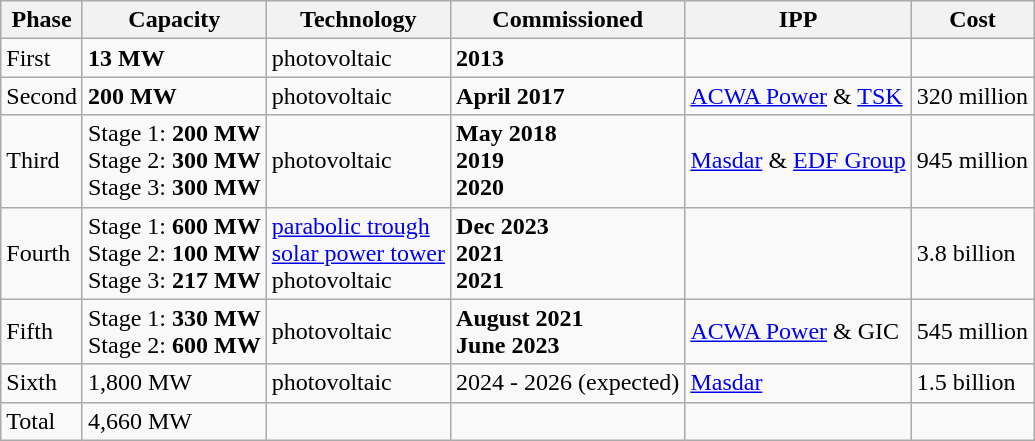<table class="wikitable">
<tr>
<th>Phase</th>
<th>Capacity</th>
<th>Technology</th>
<th>Commissioned</th>
<th>IPP</th>
<th>Cost</th>
</tr>
<tr>
<td>First</td>
<td><strong>13 MW</strong></td>
<td>photovoltaic</td>
<td><strong>2013</strong></td>
<td></td>
<td></td>
</tr>
<tr>
<td>Second</td>
<td><strong>200 MW</strong></td>
<td>photovoltaic</td>
<td><strong>April 2017</strong></td>
<td><a href='#'>ACWA Power</a> & <a href='#'>TSK</a></td>
<td>320 million</td>
</tr>
<tr>
<td>Third</td>
<td>Stage 1: <strong>200 MW</strong><br>Stage 2: <strong>300 MW</strong><br>Stage 3: <strong>300 MW</strong></td>
<td>photovoltaic</td>
<td><strong>May 2018</strong><br><strong>2019</strong><br><strong>2020</strong></td>
<td><a href='#'>Masdar</a> & <a href='#'>EDF Group</a></td>
<td>945 million</td>
</tr>
<tr>
<td>Fourth</td>
<td>Stage 1: <strong>600 MW</strong><br>Stage 2: <strong>100 MW</strong><br>Stage 3: <strong>217 MW</strong></td>
<td><a href='#'>parabolic trough</a><br><a href='#'>solar power tower</a><br>photovoltaic</td>
<td><strong>Dec 2023</strong><br><strong>2021</strong><br><strong>2021</strong></td>
<td></td>
<td>3.8 billion</td>
</tr>
<tr>
<td>Fifth</td>
<td>Stage 1: <strong>330 MW</strong><br>Stage 2: <strong>600 MW</strong></td>
<td>photovoltaic</td>
<td><strong>August 2021</strong><br><strong>June 2023</strong></td>
<td><a href='#'>ACWA Power</a> & GIC</td>
<td>545 million</td>
</tr>
<tr>
<td>Sixth</td>
<td>1,800 MW</td>
<td>photovoltaic</td>
<td>2024 - 2026 (expected)</td>
<td><a href='#'>Masdar</a></td>
<td>1.5 billion</td>
</tr>
<tr>
<td>Total</td>
<td>4,660 MW</td>
<td></td>
<td></td>
<td></td>
<td></td>
</tr>
</table>
